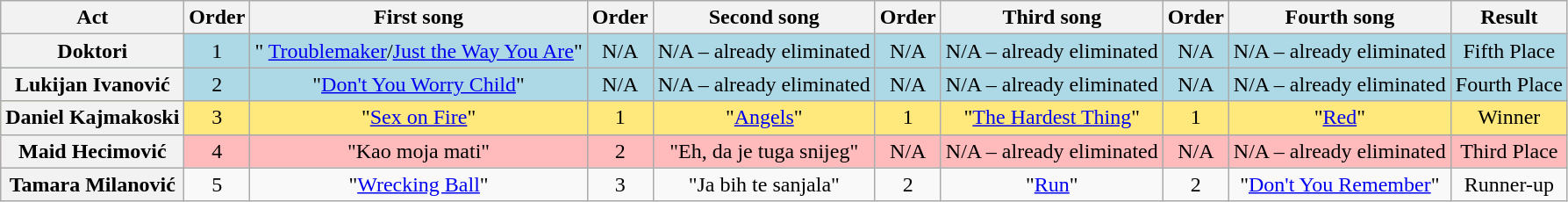<table class="wikitable plainrowheaders" style="text-align:center;">
<tr>
<th scope="col">Act</th>
<th scope="col">Order</th>
<th scope=col>First song</th>
<th scope=col>Order</th>
<th scope=col>Second song</th>
<th scope=col>Order</th>
<th scope=col>Third song</th>
<th scope=col>Order</th>
<th scope="col">Fourth song</th>
<th scope="col">Result</th>
</tr>
<tr style="background:lightblue;">
<th scope="row">Doktori</th>
<td>1</td>
<td>" <a href='#'>Troublemaker</a>/<a href='#'>Just the Way You Are</a>"</td>
<td>N/A</td>
<td>N/A – already eliminated</td>
<td>N/A</td>
<td>N/A – already eliminated</td>
<td>N/A</td>
<td>N/A – already eliminated</td>
<td>Fifth Place</td>
</tr>
<tr style="background:lightblue;">
<th scope="row">Lukijan Ivanović</th>
<td>2</td>
<td>"<a href='#'>Don't You Worry Child</a>"</td>
<td>N/A</td>
<td>N/A – already eliminated</td>
<td>N/A</td>
<td>N/A – already eliminated</td>
<td>N/A</td>
<td>N/A – already eliminated</td>
<td>Fourth Place</td>
</tr>
<tr style="background:#FFE87C;">
<th scope="row">Daniel Kajmakoski</th>
<td>3</td>
<td>"<a href='#'>Sex on Fire</a>"</td>
<td>1</td>
<td>"<a href='#'>Angels</a>"</td>
<td>1</td>
<td>"<a href='#'>The Hardest Thing</a>"</td>
<td>1</td>
<td>"<a href='#'>Red</a>"</td>
<td>Winner</td>
</tr>
<tr style="background:#fbb;">
<th scope="row">Maid Hecimović</th>
<td>4</td>
<td>"Kao moja mati"</td>
<td>2</td>
<td>"Eh, da je tuga snijeg"</td>
<td>N/A</td>
<td>N/A – already eliminated</td>
<td>N/A</td>
<td>N/A – already eliminated</td>
<td>Third Place</td>
</tr>
<tr>
<th scope="row">Tamara Milanović</th>
<td>5</td>
<td>"<a href='#'>Wrecking Ball</a>"</td>
<td>3</td>
<td>"Ja bih te sanjala"</td>
<td>2</td>
<td>"<a href='#'>Run</a>"</td>
<td>2</td>
<td>"<a href='#'>Don't You Remember</a>"</td>
<td>Runner-up</td>
</tr>
</table>
